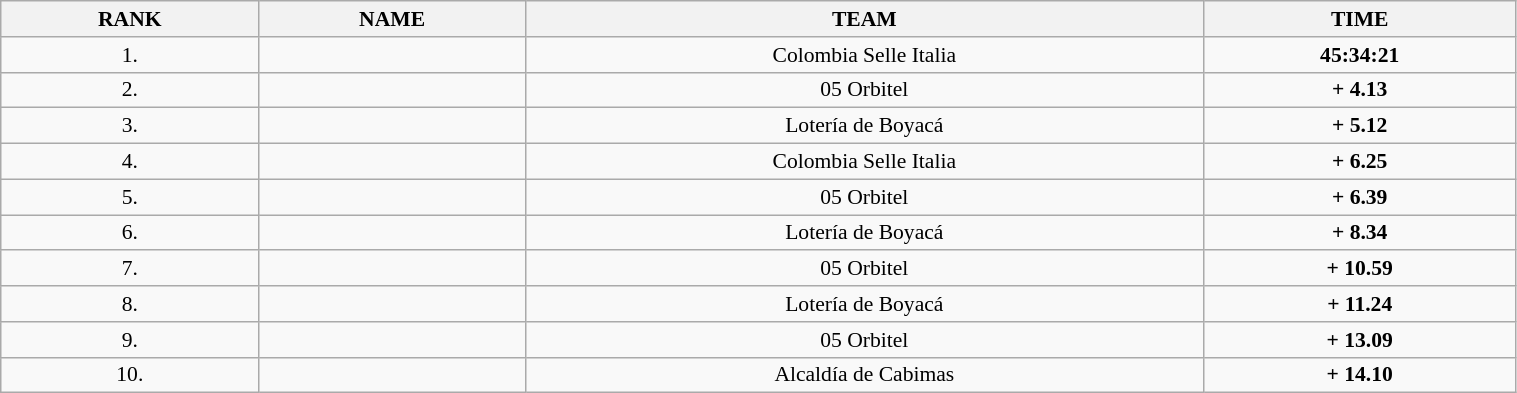<table class=wikitable style="font-size:90%" width="80%">
<tr>
<th>RANK</th>
<th>NAME</th>
<th>TEAM</th>
<th>TIME</th>
</tr>
<tr>
<td align="center">1.</td>
<td></td>
<td align="center">Colombia Selle Italia</td>
<td align="center"><strong>45:34:21</strong></td>
</tr>
<tr>
<td align="center">2.</td>
<td></td>
<td align="center">05 Orbitel</td>
<td align="center"><strong>+ 4.13</strong></td>
</tr>
<tr>
<td align="center">3.</td>
<td></td>
<td align="center">Lotería de Boyacá</td>
<td align="center"><strong>+ 5.12</strong></td>
</tr>
<tr>
<td align="center">4.</td>
<td></td>
<td align="center">Colombia Selle Italia</td>
<td align="center"><strong>+ 6.25</strong></td>
</tr>
<tr>
<td align="center">5.</td>
<td></td>
<td align="center">05 Orbitel</td>
<td align="center"><strong>+ 6.39</strong></td>
</tr>
<tr>
<td align="center">6.</td>
<td></td>
<td align="center">Lotería de Boyacá</td>
<td align="center"><strong>+ 8.34</strong></td>
</tr>
<tr>
<td align="center">7.</td>
<td></td>
<td align="center">05 Orbitel</td>
<td align="center"><strong>+ 10.59</strong></td>
</tr>
<tr>
<td align="center">8.</td>
<td></td>
<td align="center">Lotería de Boyacá</td>
<td align="center"><strong>+ 11.24</strong></td>
</tr>
<tr>
<td align="center">9.</td>
<td></td>
<td align="center">05 Orbitel</td>
<td align="center"><strong>+ 13.09</strong></td>
</tr>
<tr>
<td align="center">10.</td>
<td></td>
<td align="center">Alcaldía de Cabimas</td>
<td align="center"><strong>+ 14.10</strong></td>
</tr>
</table>
